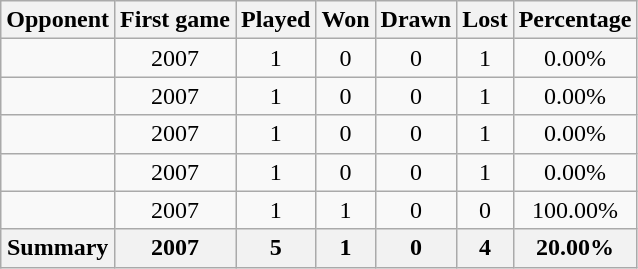<table class="wikitable" style="text-align: center;">
<tr>
<th>Opponent</th>
<th>First game</th>
<th>Played</th>
<th>Won</th>
<th>Drawn</th>
<th>Lost</th>
<th>Percentage</th>
</tr>
<tr>
<td style="text-align: left;"></td>
<td>2007</td>
<td>1</td>
<td>0</td>
<td>0</td>
<td>1</td>
<td>0.00%</td>
</tr>
<tr>
<td style="text-align: left;"></td>
<td>2007</td>
<td>1</td>
<td>0</td>
<td>0</td>
<td>1</td>
<td>0.00%</td>
</tr>
<tr>
<td style="text-align: left;"></td>
<td>2007</td>
<td>1</td>
<td>0</td>
<td>0</td>
<td>1</td>
<td>0.00%</td>
</tr>
<tr>
<td style="text-align: left;"></td>
<td>2007</td>
<td>1</td>
<td>0</td>
<td>0</td>
<td>1</td>
<td>0.00%</td>
</tr>
<tr>
<td style="text-align: left;"></td>
<td>2007</td>
<td>1</td>
<td>1</td>
<td>0</td>
<td>0</td>
<td>100.00%</td>
</tr>
<tr>
<th>Summary</th>
<th>2007</th>
<th>5</th>
<th>1</th>
<th>0</th>
<th>4</th>
<th>20.00%</th>
</tr>
</table>
